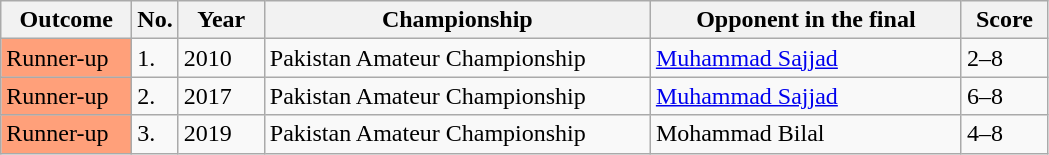<table class="sortable wikitable">
<tr>
<th width="80">Outcome</th>
<th width="20">No.</th>
<th width="50">Year</th>
<th width="250">Championship</th>
<th width="200">Opponent in the final</th>
<th width="50">Score</th>
</tr>
<tr>
<td style="background:#ffa07a;">Runner-up</td>
<td>1.</td>
<td>2010</td>
<td>Pakistan Amateur Championship</td>
<td> <a href='#'>Muhammad Sajjad</a></td>
<td>2–8</td>
</tr>
<tr>
<td style="background:#ffa07a;">Runner-up</td>
<td>2.</td>
<td>2017</td>
<td>Pakistan Amateur Championship</td>
<td> <a href='#'>Muhammad Sajjad</a></td>
<td>6–8</td>
</tr>
<tr>
<td style="background:#ffa07a;">Runner-up</td>
<td>3.</td>
<td>2019</td>
<td>Pakistan Amateur Championship</td>
<td> Mohammad Bilal</td>
<td>4–8</td>
</tr>
</table>
